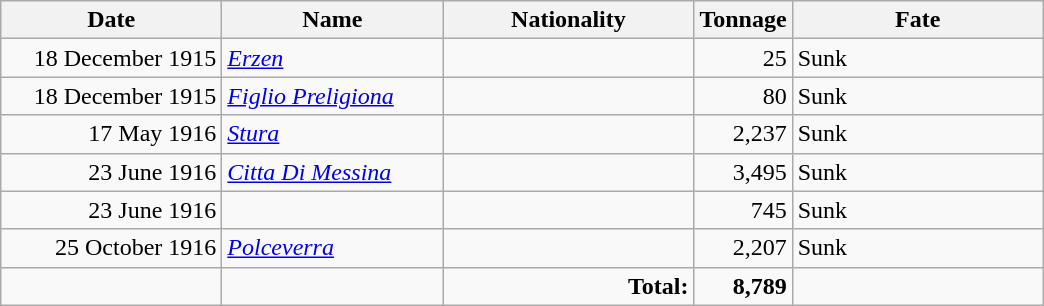<table class="wikitable sortable">
<tr>
<th width="140px">Date</th>
<th width="140px">Name</th>
<th width="160px">Nationality</th>
<th width="25px">Tonnage</th>
<th width="160px">Fate</th>
</tr>
<tr>
<td align="right">18 December 1915</td>
<td align="left"><a href='#'><em>Erzen</em></a></td>
<td align="left"></td>
<td align="right">25</td>
<td align="left">Sunk</td>
</tr>
<tr>
<td align="right">18 December 1915</td>
<td align="left"><a href='#'><em>Figlio Preligiona</em></a></td>
<td align="left"></td>
<td align="right">80</td>
<td align="left">Sunk</td>
</tr>
<tr>
<td align="right">17 May 1916</td>
<td align="left"><a href='#'><em>Stura</em></a></td>
<td align="left"></td>
<td align="right">2,237</td>
<td align="left">Sunk</td>
</tr>
<tr>
<td align="right">23 June 1916</td>
<td align="left"><a href='#'><em>Citta Di Messina</em></a></td>
<td align="left"></td>
<td align="right">3,495</td>
<td align="left">Sunk</td>
</tr>
<tr>
<td align="right">23 June 1916</td>
<td align="left"></td>
<td align="left"></td>
<td align="right">745</td>
<td align="left">Sunk</td>
</tr>
<tr>
<td align="right">25 October 1916</td>
<td align="left"><a href='#'><em>Polceverra</em></a></td>
<td align="left"></td>
<td align="right">2,207</td>
<td align="left">Sunk</td>
</tr>
<tr>
<td></td>
<td></td>
<td align="right"><strong>Total:</strong></td>
<td align="right"><strong>8,789</strong></td>
<td></td>
</tr>
</table>
